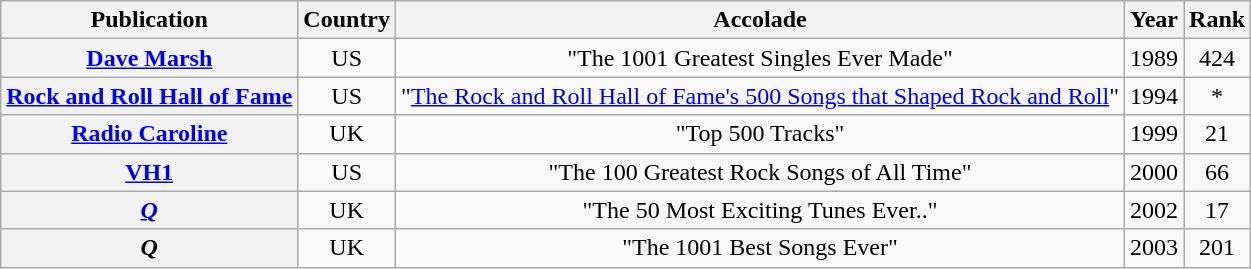<table class="wikitable sortable plainrowheaders" style="text-align:center;">
<tr>
<th scope="col">Publication</th>
<th scope="col">Country</th>
<th scope="col" class="unsortable">Accolade</th>
<th scope="col">Year</th>
<th scope="col">Rank</th>
</tr>
<tr>
<th scope="row"><a href='#'>Dave Marsh</a></th>
<td>US</td>
<td>"The 1001 Greatest Singles Ever Made"</td>
<td>1989</td>
<td>424</td>
</tr>
<tr>
<th scope="row"><a href='#'>Rock and Roll Hall of Fame</a></th>
<td>US</td>
<td>"<a href='#'>The Rock and Roll Hall of Fame's 500 Songs that Shaped Rock and Roll</a>"</td>
<td>1994</td>
<td>*</td>
</tr>
<tr>
<th scope="row"><a href='#'>Radio Caroline</a></th>
<td>UK</td>
<td>"Top 500 Tracks"</td>
<td>1999</td>
<td>21</td>
</tr>
<tr>
<th scope="row"><a href='#'>VH1</a></th>
<td>US</td>
<td>"The 100 Greatest Rock Songs of All Time"</td>
<td>2000</td>
<td>66</td>
</tr>
<tr>
<th scope="row"><em><a href='#'>Q</a></em></th>
<td>UK</td>
<td>"The 50 Most Exciting Tunes Ever.."</td>
<td>2002</td>
<td>17</td>
</tr>
<tr>
<th scope="row"><em>Q</em></th>
<td>UK</td>
<td>"The 1001 Best Songs Ever"</td>
<td>2003</td>
<td>201</td>
</tr>
</table>
